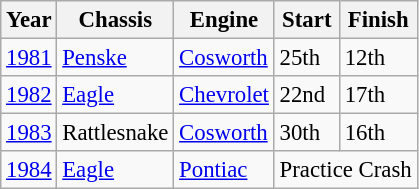<table class="wikitable" style="font-size: 95%;">
<tr>
<th>Year</th>
<th>Chassis</th>
<th>Engine</th>
<th>Start</th>
<th>Finish</th>
</tr>
<tr>
<td><a href='#'>1981</a></td>
<td><a href='#'>Penske</a></td>
<td><a href='#'>Cosworth</a></td>
<td>25th</td>
<td>12th</td>
</tr>
<tr>
<td><a href='#'>1982</a></td>
<td><a href='#'>Eagle</a></td>
<td><a href='#'>Chevrolet</a></td>
<td>22nd</td>
<td>17th</td>
</tr>
<tr>
<td><a href='#'>1983</a></td>
<td>Rattlesnake</td>
<td><a href='#'>Cosworth</a></td>
<td>30th</td>
<td>16th</td>
</tr>
<tr>
<td><a href='#'>1984</a></td>
<td><a href='#'>Eagle</a></td>
<td><a href='#'>Pontiac</a></td>
<td colspan=2>Practice Crash</td>
</tr>
</table>
